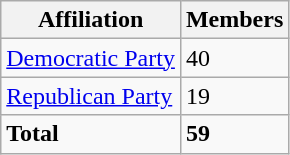<table class="wikitable">
<tr>
<th>Affiliation</th>
<th>Members</th>
</tr>
<tr>
<td><a href='#'>Democratic Party</a></td>
<td>40</td>
</tr>
<tr>
<td><a href='#'>Republican Party</a></td>
<td>19</td>
</tr>
<tr>
<td><strong>Total</strong></td>
<td><strong>59</strong></td>
</tr>
</table>
